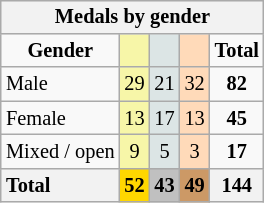<table class="wikitable" style="font-size:85%;float:right;text-align:center">
<tr style="background:#efefef;">
<th colspan=7>Medals by gender</th>
</tr>
<tr>
<td><strong>Gender</strong></td>
<td bgcolor=#f7f6a8></td>
<td bgcolor=#dce5e5></td>
<td bgcolor=#ffdab9></td>
<td><strong>Total</strong></td>
</tr>
<tr>
<td style="text-align:left;">Male</td>
<td style="background:#F7F6A8;">29</td>
<td style="background:#DCE5E5;">21</td>
<td style="background:#FFDAB9;">32</td>
<td><strong>82</strong></td>
</tr>
<tr>
<td style="text-align:left;">Female</td>
<td style="background:#F7F6A8;">13</td>
<td style="background:#DCE5E5;">17</td>
<td style="background:#FFDAB9;">13</td>
<td><strong>45</strong></td>
</tr>
<tr>
<td style="text-align:left;">Mixed / open</td>
<td style="background:#F7F6A8;">9</td>
<td style="background:#DCE5E5;">5</td>
<td style="background:#FFDAB9;">3</td>
<td><strong>17</strong></td>
</tr>
<tr>
<th style="text-align:left;">Total</th>
<th style="background:gold;">52</th>
<th style="background:silver;">43</th>
<th style="background:#c96;">49</th>
<th>144</th>
</tr>
</table>
